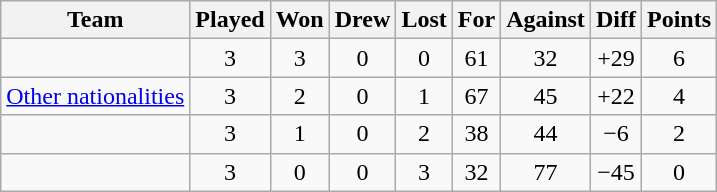<table class="wikitable" style="text-align:center">
<tr>
<th>Team</th>
<th>Played</th>
<th>Won</th>
<th>Drew</th>
<th>Lost</th>
<th>For</th>
<th>Against</th>
<th>Diff</th>
<th>Points</th>
</tr>
<tr>
<td align=left></td>
<td>3</td>
<td>3</td>
<td>0</td>
<td>0</td>
<td>61</td>
<td>32</td>
<td>+29</td>
<td>6</td>
</tr>
<tr>
<td align=left> <a href='#'>Other nationalities</a></td>
<td>3</td>
<td>2</td>
<td>0</td>
<td>1</td>
<td>67</td>
<td>45</td>
<td>+22</td>
<td>4</td>
</tr>
<tr>
<td align=left></td>
<td>3</td>
<td>1</td>
<td>0</td>
<td>2</td>
<td>38</td>
<td>44</td>
<td>−6</td>
<td>2</td>
</tr>
<tr>
<td align=left></td>
<td>3</td>
<td>0</td>
<td>0</td>
<td>3</td>
<td>32</td>
<td>77</td>
<td>−45</td>
<td>0</td>
</tr>
</table>
